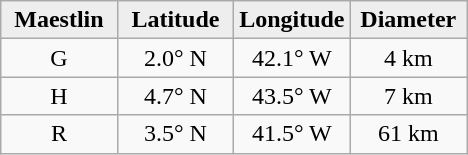<table class="wikitable">
<tr>
<th width="25%" style="background:#eeeeee;">Maestlin</th>
<th width="25%" style="background:#eeeeee;">Latitude</th>
<th width="25%" style="background:#eeeeee;">Longitude</th>
<th width="25%" style="background:#eeeeee;">Diameter</th>
</tr>
<tr>
<td align="center">G</td>
<td align="center">2.0° N</td>
<td align="center">42.1° W</td>
<td align="center">4 km</td>
</tr>
<tr>
<td align="center">H</td>
<td align="center">4.7° N</td>
<td align="center">43.5° W</td>
<td align="center">7 km</td>
</tr>
<tr>
<td align="center">R</td>
<td align="center">3.5° N</td>
<td align="center">41.5° W</td>
<td align="center">61 km</td>
</tr>
</table>
